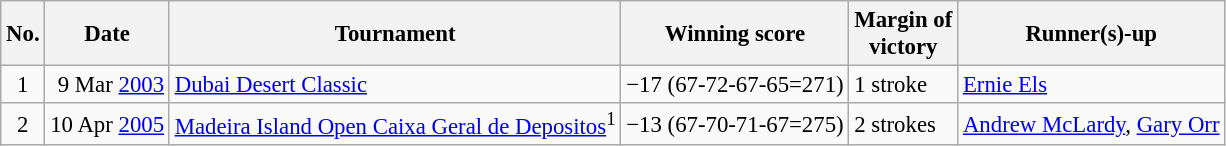<table class="wikitable" style="font-size:95%;">
<tr>
<th>No.</th>
<th>Date</th>
<th>Tournament</th>
<th>Winning score</th>
<th>Margin of<br>victory</th>
<th>Runner(s)-up</th>
</tr>
<tr>
<td align=center>1</td>
<td align=right>9 Mar <a href='#'>2003</a></td>
<td><a href='#'>Dubai Desert Classic</a></td>
<td>−17 (67-72-67-65=271)</td>
<td>1 stroke</td>
<td> <a href='#'>Ernie Els</a></td>
</tr>
<tr>
<td align=center>2</td>
<td align=right>10 Apr <a href='#'>2005</a></td>
<td><a href='#'>Madeira Island Open Caixa Geral de Depositos</a><sup>1</sup></td>
<td>−13 (67-70-71-67=275)</td>
<td>2 strokes</td>
<td> <a href='#'>Andrew McLardy</a>,  <a href='#'>Gary Orr</a></td>
</tr>
</table>
